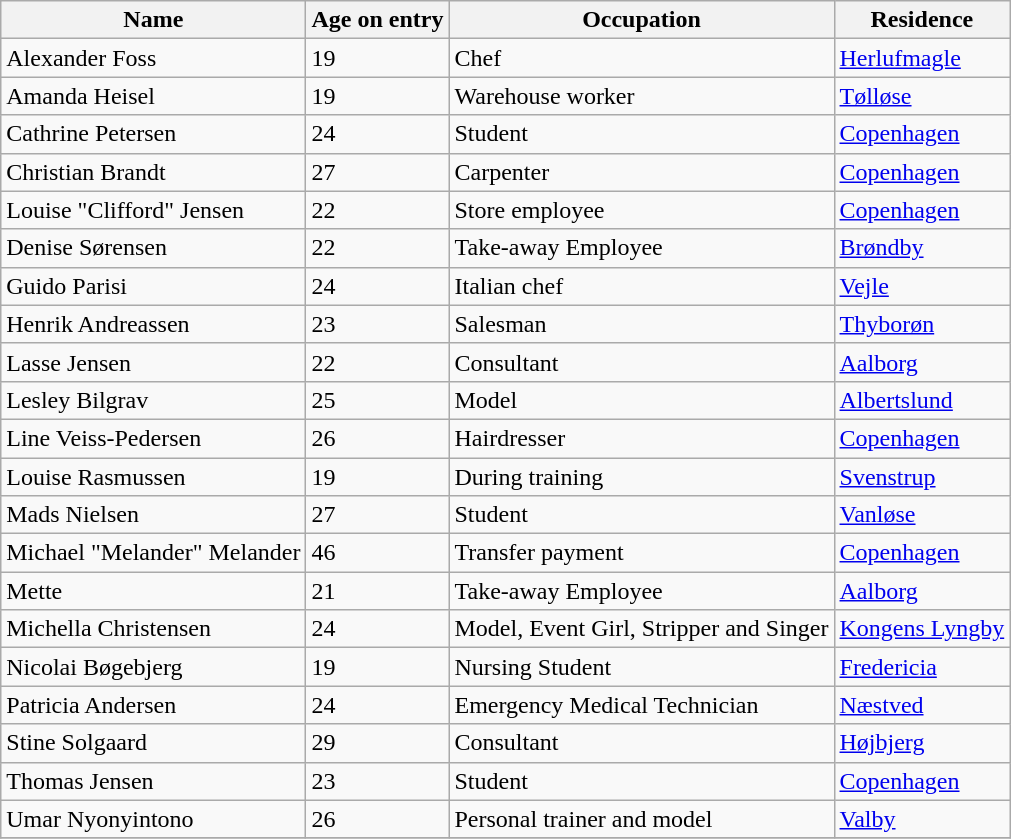<table class="wikitable">
<tr>
<th>Name</th>
<th>Age on entry</th>
<th>Occupation</th>
<th>Residence</th>
</tr>
<tr>
<td>Alexander Foss</td>
<td>19</td>
<td>Chef</td>
<td><a href='#'>Herlufmagle</a></td>
</tr>
<tr>
<td>Amanda Heisel</td>
<td>19</td>
<td>Warehouse worker</td>
<td><a href='#'>Tølløse</a></td>
</tr>
<tr>
<td>Cathrine Petersen</td>
<td>24</td>
<td>Student</td>
<td><a href='#'>Copenhagen</a></td>
</tr>
<tr>
<td>Christian Brandt</td>
<td>27</td>
<td>Carpenter</td>
<td><a href='#'>Copenhagen</a></td>
</tr>
<tr>
<td>Louise "Clifford" Jensen</td>
<td>22</td>
<td>Store employee</td>
<td><a href='#'>Copenhagen</a></td>
</tr>
<tr>
<td>Denise Sørensen</td>
<td>22</td>
<td>Take-away Employee</td>
<td><a href='#'>Brøndby</a></td>
</tr>
<tr>
<td>Guido Parisi</td>
<td>24</td>
<td>Italian chef</td>
<td><a href='#'>Vejle</a></td>
</tr>
<tr>
<td>Henrik Andreassen</td>
<td>23</td>
<td>Salesman</td>
<td><a href='#'>Thyborøn</a></td>
</tr>
<tr>
<td>Lasse Jensen</td>
<td>22</td>
<td>Consultant</td>
<td><a href='#'>Aalborg</a></td>
</tr>
<tr>
<td>Lesley Bilgrav</td>
<td>25</td>
<td>Model</td>
<td><a href='#'>Albertslund</a></td>
</tr>
<tr>
<td>Line Veiss-Pedersen</td>
<td>26</td>
<td>Hairdresser</td>
<td><a href='#'>Copenhagen</a></td>
</tr>
<tr>
<td>Louise Rasmussen</td>
<td>19</td>
<td>During training</td>
<td><a href='#'>Svenstrup</a></td>
</tr>
<tr>
<td>Mads Nielsen</td>
<td>27</td>
<td>Student</td>
<td><a href='#'>Vanløse</a></td>
</tr>
<tr>
<td>Michael "Melander" Melander</td>
<td>46</td>
<td>Transfer payment</td>
<td><a href='#'>Copenhagen</a></td>
</tr>
<tr>
<td>Mette</td>
<td>21</td>
<td>Take-away Employee</td>
<td><a href='#'>Aalborg</a></td>
</tr>
<tr>
<td>Michella Christensen</td>
<td>24</td>
<td>Model, Event Girl, Stripper and Singer</td>
<td><a href='#'>Kongens Lyngby</a></td>
</tr>
<tr>
<td>Nicolai Bøgebjerg</td>
<td>19</td>
<td>Nursing Student</td>
<td><a href='#'>Fredericia</a></td>
</tr>
<tr>
<td>Patricia Andersen</td>
<td>24</td>
<td>Emergency Medical Technician</td>
<td><a href='#'>Næstved</a></td>
</tr>
<tr>
<td>Stine Solgaard</td>
<td>29</td>
<td>Consultant</td>
<td><a href='#'>Højbjerg</a></td>
</tr>
<tr>
<td>Thomas Jensen</td>
<td>23</td>
<td>Student</td>
<td><a href='#'>Copenhagen</a></td>
</tr>
<tr>
<td>Umar Nyonyintono</td>
<td>26</td>
<td>Personal trainer and model</td>
<td><a href='#'>Valby</a></td>
</tr>
<tr>
</tr>
</table>
